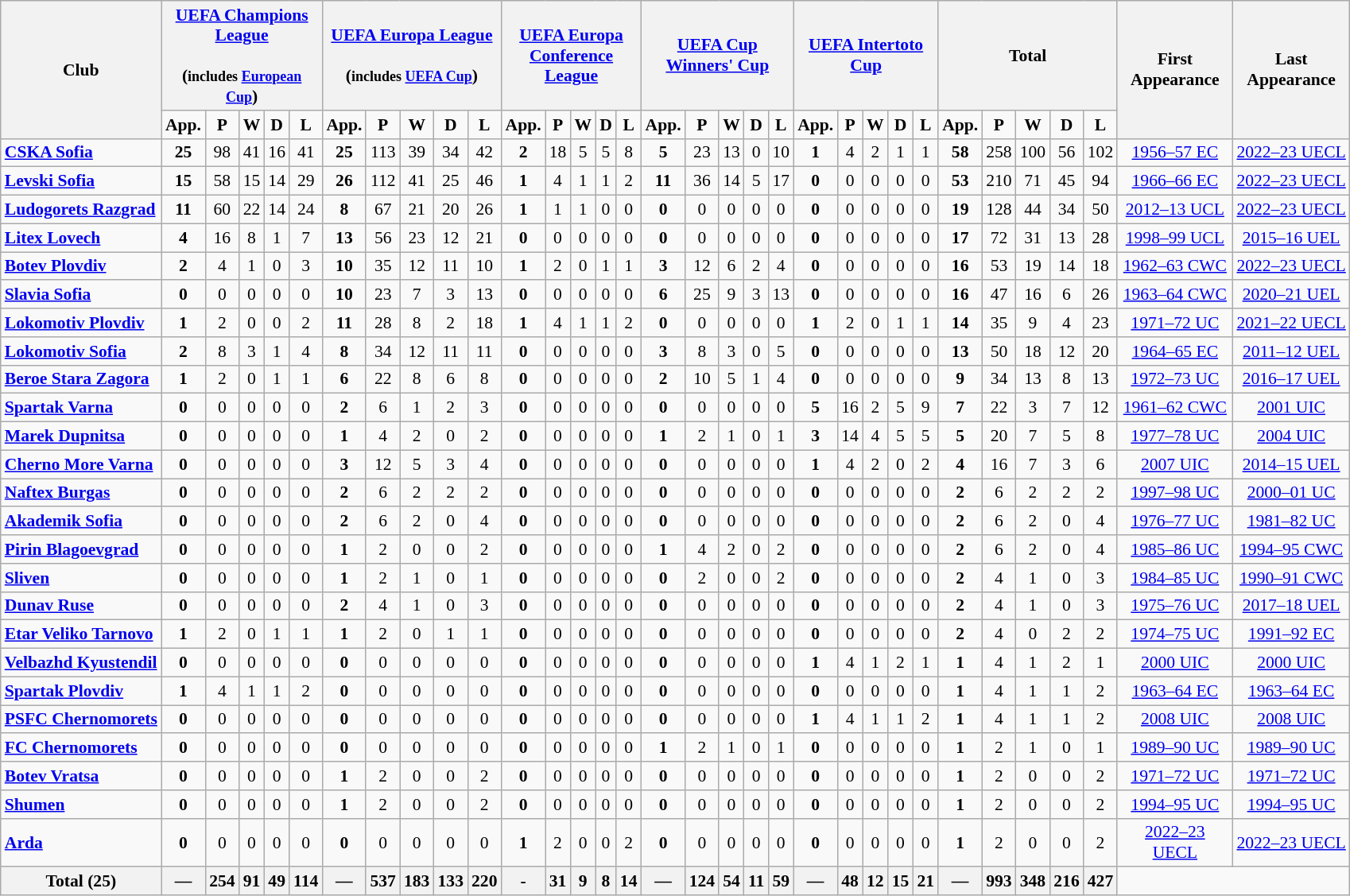<table class="wikitable" style="font-size:90%; text-align: center">
<tr>
<th rowspan="2"><strong>Club</strong></th>
<th colspan="5" width="90px"><a href='#'>UEFA Champions League</a><br><br>(<small>includes <a href='#'>European Cup</a></small>)</th>
<th colspan="5" width="90px"><a href='#'>UEFA Europa League</a><br><br>(<small>includes <a href='#'>UEFA Cup</a></small>)</th>
<th colspan="5" width="90px"><a href='#'>UEFA Europa Conference League</a></th>
<th colspan="5" width="90px"><a href='#'>UEFA Cup Winners' Cup</a></th>
<th colspan="5" width="90px"><a href='#'>UEFA Intertoto Cup</a></th>
<th colspan="5" width="90px">Total</th>
<th rowspan="2" width="90px">First Appearance</th>
<th rowspan="2" colspan="5" width="90px">Last Appearance</th>
</tr>
<tr>
<td><strong>App.</strong></td>
<td><strong>P</strong></td>
<td><strong>W</strong></td>
<td><strong>D</strong></td>
<td><strong>L</strong></td>
<td><strong>App.</strong></td>
<td><strong>P</strong></td>
<td><strong>W</strong></td>
<td><strong>D</strong></td>
<td><strong>L</strong></td>
<td><strong>App.</strong></td>
<td><strong>P</strong></td>
<td><strong>W</strong></td>
<td><strong>D</strong></td>
<td><strong>L</strong></td>
<td><strong>App.</strong></td>
<td><strong>P</strong></td>
<td><strong>W</strong></td>
<td><strong>D</strong></td>
<td><strong>L</strong></td>
<td><strong>App.</strong></td>
<td><strong>P</strong></td>
<td><strong>W</strong></td>
<td><strong>D</strong></td>
<td><strong>L</strong></td>
<td><strong>App.</strong></td>
<td><strong>P</strong></td>
<td><strong>W</strong></td>
<td><strong>D</strong></td>
<td><strong>L</strong></td>
</tr>
<tr>
<td align="left"><strong> <a href='#'>CSKA Sofia</a></strong></td>
<td><strong>25</strong></td>
<td>98</td>
<td>41</td>
<td>16</td>
<td>41</td>
<td><strong>25</strong></td>
<td>113</td>
<td>39</td>
<td>34</td>
<td>42</td>
<td><strong>2</strong></td>
<td>18</td>
<td>5</td>
<td>5</td>
<td>8</td>
<td><strong>5</strong></td>
<td>23</td>
<td>13</td>
<td>0</td>
<td>10</td>
<td><strong>1</strong></td>
<td>4</td>
<td>2</td>
<td>1</td>
<td>1</td>
<td><strong>58</strong></td>
<td>258</td>
<td>100</td>
<td>56</td>
<td>102</td>
<td><a href='#'>1956–57 EC</a></td>
<td><a href='#'>2022–23 UECL</a></td>
</tr>
<tr>
<td align="left"><strong> <a href='#'>Levski Sofia</a></strong></td>
<td><strong>15</strong></td>
<td>58</td>
<td>15</td>
<td>14</td>
<td>29</td>
<td><strong>26</strong></td>
<td>112</td>
<td>41</td>
<td>25</td>
<td>46</td>
<td><strong>1</strong></td>
<td>4</td>
<td>1</td>
<td>1</td>
<td>2</td>
<td><strong>11</strong></td>
<td>36</td>
<td>14</td>
<td>5</td>
<td>17</td>
<td><strong>0</strong></td>
<td>0</td>
<td>0</td>
<td>0</td>
<td>0</td>
<td><strong>53</strong></td>
<td>210</td>
<td>71</td>
<td>45</td>
<td>94</td>
<td><a href='#'>1966–66 EC</a></td>
<td><a href='#'>2022–23 UECL</a></td>
</tr>
<tr>
<td align="left"><strong> <a href='#'>Ludogorets Razgrad</a></strong></td>
<td><strong>11</strong></td>
<td>60</td>
<td>22</td>
<td>14</td>
<td>24</td>
<td><strong>8</strong></td>
<td>67</td>
<td>21</td>
<td>20</td>
<td>26</td>
<td><strong>1</strong></td>
<td>1</td>
<td>1</td>
<td>0</td>
<td>0</td>
<td><strong>0</strong></td>
<td>0</td>
<td>0</td>
<td>0</td>
<td>0</td>
<td><strong>0</strong></td>
<td>0</td>
<td>0</td>
<td>0</td>
<td>0</td>
<td><strong>19</strong></td>
<td>128</td>
<td>44</td>
<td>34</td>
<td>50</td>
<td><a href='#'>2012–13 UCL</a></td>
<td><a href='#'>2022–23 UECL</a></td>
</tr>
<tr>
<td align="left"><strong> <a href='#'>Litex Lovech</a></strong></td>
<td><strong>4</strong></td>
<td>16</td>
<td>8</td>
<td>1</td>
<td>7</td>
<td><strong>13</strong></td>
<td>56</td>
<td>23</td>
<td>12</td>
<td>21</td>
<td><strong>0</strong></td>
<td>0</td>
<td>0</td>
<td>0</td>
<td>0</td>
<td><strong>0</strong></td>
<td>0</td>
<td>0</td>
<td>0</td>
<td>0</td>
<td><strong>0</strong></td>
<td>0</td>
<td>0</td>
<td>0</td>
<td>0</td>
<td><strong>17</strong></td>
<td>72</td>
<td>31</td>
<td>13</td>
<td>28</td>
<td><a href='#'>1998–99 UCL</a></td>
<td><a href='#'>2015–16 UEL</a></td>
</tr>
<tr>
<td align="left"><strong> <a href='#'>Botev Plovdiv</a></strong></td>
<td><strong>2</strong></td>
<td>4</td>
<td>1</td>
<td>0</td>
<td>3</td>
<td><strong>10</strong></td>
<td>35</td>
<td>12</td>
<td>11</td>
<td>10</td>
<td><strong>1</strong></td>
<td>2</td>
<td>0</td>
<td>1</td>
<td>1</td>
<td><strong>3</strong></td>
<td>12</td>
<td>6</td>
<td>2</td>
<td>4</td>
<td><strong>0</strong></td>
<td>0</td>
<td>0</td>
<td>0</td>
<td>0</td>
<td><strong>16</strong></td>
<td>53</td>
<td>19</td>
<td>14</td>
<td>18</td>
<td><a href='#'>1962–63 CWC</a></td>
<td><a href='#'>2022–23 UECL</a></td>
</tr>
<tr>
<td align="left"><strong> <a href='#'>Slavia Sofia</a></strong></td>
<td><strong>0</strong></td>
<td>0</td>
<td>0</td>
<td>0</td>
<td>0</td>
<td><strong>10</strong></td>
<td>23</td>
<td>7</td>
<td>3</td>
<td>13</td>
<td><strong>0</strong></td>
<td>0</td>
<td>0</td>
<td>0</td>
<td>0</td>
<td><strong>6</strong></td>
<td>25</td>
<td>9</td>
<td>3</td>
<td>13</td>
<td><strong>0</strong></td>
<td>0</td>
<td>0</td>
<td>0</td>
<td>0</td>
<td><strong>16</strong></td>
<td>47</td>
<td>16</td>
<td>6</td>
<td>26</td>
<td><a href='#'>1963–64 CWC</a></td>
<td><a href='#'>2020–21 UEL</a></td>
</tr>
<tr>
<td align="left"><strong> <a href='#'>Lokomotiv Plovdiv</a></strong></td>
<td><strong>1</strong></td>
<td>2</td>
<td>0</td>
<td>0</td>
<td>2</td>
<td><strong>11</strong></td>
<td>28</td>
<td>8</td>
<td>2</td>
<td>18</td>
<td><strong>1</strong></td>
<td>4</td>
<td>1</td>
<td>1</td>
<td>2</td>
<td><strong>0</strong></td>
<td>0</td>
<td>0</td>
<td>0</td>
<td>0</td>
<td><strong>1</strong></td>
<td>2</td>
<td>0</td>
<td>1</td>
<td>1</td>
<td><strong>14</strong></td>
<td>35</td>
<td>9</td>
<td>4</td>
<td>23</td>
<td><a href='#'>1971–72 UC</a></td>
<td><a href='#'>2021–22 UECL</a></td>
</tr>
<tr>
<td align="left"><strong> <a href='#'>Lokomotiv Sofia</a></strong></td>
<td><strong>2</strong></td>
<td>8</td>
<td>3</td>
<td>1</td>
<td>4</td>
<td><strong>8</strong></td>
<td>34</td>
<td>12</td>
<td>11</td>
<td>11</td>
<td><strong>0</strong></td>
<td>0</td>
<td>0</td>
<td>0</td>
<td>0</td>
<td><strong>3</strong></td>
<td>8</td>
<td>3</td>
<td>0</td>
<td>5</td>
<td><strong>0</strong></td>
<td>0</td>
<td>0</td>
<td>0</td>
<td>0</td>
<td><strong>13</strong></td>
<td>50</td>
<td>18</td>
<td>12</td>
<td>20</td>
<td><a href='#'>1964–65 EC</a></td>
<td><a href='#'>2011–12 UEL</a></td>
</tr>
<tr>
<td align="left"><strong> <a href='#'>Beroe Stara Zagora</a></strong></td>
<td><strong>1</strong></td>
<td>2</td>
<td>0</td>
<td>1</td>
<td>1</td>
<td><strong>6</strong></td>
<td>22</td>
<td>8</td>
<td>6</td>
<td>8</td>
<td><strong>0</strong></td>
<td>0</td>
<td>0</td>
<td>0</td>
<td>0</td>
<td><strong>2</strong></td>
<td>10</td>
<td>5</td>
<td>1</td>
<td>4</td>
<td><strong>0</strong></td>
<td>0</td>
<td>0</td>
<td>0</td>
<td>0</td>
<td><strong>9</strong></td>
<td>34</td>
<td>13</td>
<td>8</td>
<td>13</td>
<td><a href='#'>1972–73 UC</a></td>
<td><a href='#'>2016–17 UEL</a></td>
</tr>
<tr>
<td align="left"><strong> <a href='#'>Spartak Varna</a></strong></td>
<td><strong>0</strong></td>
<td>0</td>
<td>0</td>
<td>0</td>
<td>0</td>
<td><strong>2</strong></td>
<td>6</td>
<td>1</td>
<td>2</td>
<td>3</td>
<td><strong>0</strong></td>
<td>0</td>
<td>0</td>
<td>0</td>
<td>0</td>
<td><strong>0</strong></td>
<td>0</td>
<td>0</td>
<td>0</td>
<td>0</td>
<td><strong>5</strong></td>
<td>16</td>
<td>2</td>
<td>5</td>
<td>9</td>
<td><strong>7</strong></td>
<td>22</td>
<td>3</td>
<td>7</td>
<td>12</td>
<td><a href='#'>1961–62 CWC</a></td>
<td><a href='#'>2001 UIC</a></td>
</tr>
<tr>
<td align="left"><strong> <a href='#'>Marek Dupnitsa</a></strong></td>
<td><strong>0</strong></td>
<td>0</td>
<td>0</td>
<td>0</td>
<td>0</td>
<td><strong>1</strong></td>
<td>4</td>
<td>2</td>
<td>0</td>
<td>2</td>
<td><strong>0</strong></td>
<td>0</td>
<td>0</td>
<td>0</td>
<td>0</td>
<td><strong>1</strong></td>
<td>2</td>
<td>1</td>
<td>0</td>
<td>1</td>
<td><strong>3</strong></td>
<td>14</td>
<td>4</td>
<td>5</td>
<td>5</td>
<td><strong>5</strong></td>
<td>20</td>
<td>7</td>
<td>5</td>
<td>8</td>
<td><a href='#'>1977–78 UC</a></td>
<td><a href='#'>2004 UIC</a></td>
</tr>
<tr>
<td align="left"><strong> <a href='#'>Cherno More Varna</a></strong></td>
<td><strong>0</strong></td>
<td>0</td>
<td>0</td>
<td>0</td>
<td>0</td>
<td><strong>3</strong></td>
<td>12</td>
<td>5</td>
<td>3</td>
<td>4</td>
<td><strong>0</strong></td>
<td>0</td>
<td>0</td>
<td>0</td>
<td>0</td>
<td><strong>0</strong></td>
<td>0</td>
<td>0</td>
<td>0</td>
<td>0</td>
<td><strong>1</strong></td>
<td>4</td>
<td>2</td>
<td>0</td>
<td>2</td>
<td><strong>4</strong></td>
<td>16</td>
<td>7</td>
<td>3</td>
<td>6</td>
<td><a href='#'>2007 UIC</a></td>
<td><a href='#'>2014–15 UEL</a></td>
</tr>
<tr>
<td align="left"><strong> <a href='#'>Naftex Burgas</a></strong></td>
<td><strong>0</strong></td>
<td>0</td>
<td>0</td>
<td>0</td>
<td>0</td>
<td><strong>2</strong></td>
<td>6</td>
<td>2</td>
<td>2</td>
<td>2</td>
<td><strong>0</strong></td>
<td>0</td>
<td>0</td>
<td>0</td>
<td>0</td>
<td><strong>0</strong></td>
<td>0</td>
<td>0</td>
<td>0</td>
<td>0</td>
<td><strong>0</strong></td>
<td>0</td>
<td>0</td>
<td>0</td>
<td>0</td>
<td><strong>2</strong></td>
<td>6</td>
<td>2</td>
<td>2</td>
<td>2</td>
<td><a href='#'>1997–98 UC</a></td>
<td><a href='#'>2000–01 UC</a></td>
</tr>
<tr>
<td align="left"><strong> <a href='#'>Akademik Sofia</a></strong></td>
<td><strong>0</strong></td>
<td>0</td>
<td>0</td>
<td>0</td>
<td>0</td>
<td><strong>2</strong></td>
<td>6</td>
<td>2</td>
<td>0</td>
<td>4</td>
<td><strong>0</strong></td>
<td>0</td>
<td>0</td>
<td>0</td>
<td>0</td>
<td><strong>0</strong></td>
<td>0</td>
<td>0</td>
<td>0</td>
<td>0</td>
<td><strong>0</strong></td>
<td>0</td>
<td>0</td>
<td>0</td>
<td>0</td>
<td><strong>2</strong></td>
<td>6</td>
<td>2</td>
<td>0</td>
<td>4</td>
<td><a href='#'>1976–77 UC</a></td>
<td><a href='#'>1981–82 UC</a></td>
</tr>
<tr>
<td align="left"><strong> <a href='#'>Pirin Blagoevgrad</a></strong></td>
<td><strong>0</strong></td>
<td>0</td>
<td>0</td>
<td>0</td>
<td>0</td>
<td><strong>1</strong></td>
<td>2</td>
<td>0</td>
<td>0</td>
<td>2</td>
<td><strong>0</strong></td>
<td>0</td>
<td>0</td>
<td>0</td>
<td>0</td>
<td><strong>1</strong></td>
<td>4</td>
<td>2</td>
<td>0</td>
<td>2</td>
<td><strong>0</strong></td>
<td>0</td>
<td>0</td>
<td>0</td>
<td>0</td>
<td><strong>2</strong></td>
<td>6</td>
<td>2</td>
<td>0</td>
<td>4</td>
<td><a href='#'>1985–86 UC</a></td>
<td><a href='#'>1994–95 CWC</a></td>
</tr>
<tr>
<td align="left"><strong> <a href='#'>Sliven</a></strong></td>
<td><strong>0</strong></td>
<td>0</td>
<td>0</td>
<td>0</td>
<td>0</td>
<td><strong>1</strong></td>
<td>2</td>
<td>1</td>
<td>0</td>
<td>1</td>
<td><strong>0</strong></td>
<td>0</td>
<td>0</td>
<td>0</td>
<td>0</td>
<td><strong>0</strong></td>
<td>2</td>
<td>0</td>
<td>0</td>
<td>2</td>
<td><strong>0</strong></td>
<td>0</td>
<td>0</td>
<td>0</td>
<td>0</td>
<td><strong>2</strong></td>
<td>4</td>
<td>1</td>
<td>0</td>
<td>3</td>
<td><a href='#'>1984–85 UC</a></td>
<td><a href='#'>1990–91 CWC</a></td>
</tr>
<tr>
<td align="left"><strong> <a href='#'>Dunav Ruse</a></strong></td>
<td><strong>0</strong></td>
<td>0</td>
<td>0</td>
<td>0</td>
<td>0</td>
<td><strong>2</strong></td>
<td>4</td>
<td>1</td>
<td>0</td>
<td>3</td>
<td><strong>0</strong></td>
<td>0</td>
<td>0</td>
<td>0</td>
<td>0</td>
<td><strong>0</strong></td>
<td>0</td>
<td>0</td>
<td>0</td>
<td>0</td>
<td><strong>0</strong></td>
<td>0</td>
<td>0</td>
<td>0</td>
<td>0</td>
<td><strong>2</strong></td>
<td>4</td>
<td>1</td>
<td>0</td>
<td>3</td>
<td><a href='#'>1975–76 UC</a></td>
<td><a href='#'>2017–18 UEL</a></td>
</tr>
<tr>
<td align="left"><strong> <a href='#'>Etar Veliko Tarnovo</a></strong></td>
<td><strong>1</strong></td>
<td>2</td>
<td>0</td>
<td>1</td>
<td>1</td>
<td><strong>1</strong></td>
<td>2</td>
<td>0</td>
<td>1</td>
<td>1</td>
<td><strong>0</strong></td>
<td>0</td>
<td>0</td>
<td>0</td>
<td>0</td>
<td><strong>0</strong></td>
<td>0</td>
<td>0</td>
<td>0</td>
<td>0</td>
<td><strong>0</strong></td>
<td>0</td>
<td>0</td>
<td>0</td>
<td>0</td>
<td><strong>2</strong></td>
<td>4</td>
<td>0</td>
<td>2</td>
<td>2</td>
<td><a href='#'>1974–75 UC</a></td>
<td><a href='#'>1991–92 EC</a></td>
</tr>
<tr>
<td align="left"><strong> <a href='#'>Velbazhd Kyustendil</a></strong></td>
<td><strong>0</strong></td>
<td>0</td>
<td>0</td>
<td>0</td>
<td>0</td>
<td><strong>0</strong></td>
<td>0</td>
<td>0</td>
<td>0</td>
<td>0</td>
<td><strong>0</strong></td>
<td>0</td>
<td>0</td>
<td>0</td>
<td>0</td>
<td><strong>0</strong></td>
<td>0</td>
<td>0</td>
<td>0</td>
<td>0</td>
<td><strong>1</strong></td>
<td>4</td>
<td>1</td>
<td>2</td>
<td>1</td>
<td><strong>1</strong></td>
<td>4</td>
<td>1</td>
<td>2</td>
<td>1</td>
<td><a href='#'>2000 UIC</a></td>
<td><a href='#'>2000 UIC</a></td>
</tr>
<tr>
<td align="left"><strong> <a href='#'>Spartak Plovdiv</a></strong></td>
<td><strong>1</strong></td>
<td>4</td>
<td>1</td>
<td>1</td>
<td>2</td>
<td><strong>0</strong></td>
<td>0</td>
<td>0</td>
<td>0</td>
<td>0</td>
<td><strong>0</strong></td>
<td>0</td>
<td>0</td>
<td>0</td>
<td>0</td>
<td><strong>0</strong></td>
<td>0</td>
<td>0</td>
<td>0</td>
<td>0</td>
<td><strong>0</strong></td>
<td>0</td>
<td>0</td>
<td>0</td>
<td>0</td>
<td><strong>1</strong></td>
<td>4</td>
<td>1</td>
<td>1</td>
<td>2</td>
<td><a href='#'>1963–64 EC</a></td>
<td><a href='#'>1963–64 EC</a></td>
</tr>
<tr>
<td align="left"><strong> <a href='#'>PSFC Chernomorets</a></strong></td>
<td><strong>0</strong></td>
<td>0</td>
<td>0</td>
<td>0</td>
<td>0</td>
<td><strong>0</strong></td>
<td>0</td>
<td>0</td>
<td>0</td>
<td>0</td>
<td><strong>0</strong></td>
<td>0</td>
<td>0</td>
<td>0</td>
<td>0</td>
<td><strong>0</strong></td>
<td>0</td>
<td>0</td>
<td>0</td>
<td>0</td>
<td><strong>1</strong></td>
<td>4</td>
<td>1</td>
<td>1</td>
<td>2</td>
<td><strong>1</strong></td>
<td>4</td>
<td>1</td>
<td>1</td>
<td>2</td>
<td><a href='#'>2008 UIC</a></td>
<td><a href='#'>2008 UIC</a></td>
</tr>
<tr>
<td align="left"><strong> <a href='#'>FC Chernomorets</a></strong></td>
<td><strong>0</strong></td>
<td>0</td>
<td>0</td>
<td>0</td>
<td>0</td>
<td><strong>0</strong></td>
<td>0</td>
<td>0</td>
<td>0</td>
<td>0</td>
<td><strong>0</strong></td>
<td>0</td>
<td>0</td>
<td>0</td>
<td>0</td>
<td><strong>1</strong></td>
<td>2</td>
<td>1</td>
<td>0</td>
<td>1</td>
<td><strong>0</strong></td>
<td>0</td>
<td>0</td>
<td>0</td>
<td>0</td>
<td><strong>1</strong></td>
<td>2</td>
<td>1</td>
<td>0</td>
<td>1</td>
<td><a href='#'>1989–90 UC</a></td>
<td><a href='#'>1989–90 UC</a></td>
</tr>
<tr>
<td align="left"><strong> <a href='#'>Botev Vratsa</a></strong></td>
<td><strong>0</strong></td>
<td>0</td>
<td>0</td>
<td>0</td>
<td>0</td>
<td><strong>1</strong></td>
<td>2</td>
<td>0</td>
<td>0</td>
<td>2</td>
<td><strong>0</strong></td>
<td>0</td>
<td>0</td>
<td>0</td>
<td>0</td>
<td><strong>0</strong></td>
<td>0</td>
<td>0</td>
<td>0</td>
<td>0</td>
<td><strong>0</strong></td>
<td>0</td>
<td>0</td>
<td>0</td>
<td>0</td>
<td><strong>1</strong></td>
<td>2</td>
<td>0</td>
<td>0</td>
<td>2</td>
<td><a href='#'>1971–72 UC</a></td>
<td><a href='#'>1971–72 UC</a></td>
</tr>
<tr>
<td align="left"><strong> <a href='#'>Shumen</a></strong></td>
<td><strong>0</strong></td>
<td>0</td>
<td>0</td>
<td>0</td>
<td>0</td>
<td><strong>1</strong></td>
<td>2</td>
<td>0</td>
<td>0</td>
<td>2</td>
<td><strong>0</strong></td>
<td>0</td>
<td>0</td>
<td>0</td>
<td>0</td>
<td><strong>0</strong></td>
<td>0</td>
<td>0</td>
<td>0</td>
<td>0</td>
<td><strong>0</strong></td>
<td>0</td>
<td>0</td>
<td>0</td>
<td>0</td>
<td><strong>1</strong></td>
<td>2</td>
<td>0</td>
<td>0</td>
<td>2</td>
<td><a href='#'>1994–95 UC</a></td>
<td><a href='#'>1994–95 UC</a></td>
</tr>
<tr>
<td align="left"><strong> <a href='#'>Arda</a></strong></td>
<td><strong>0</strong></td>
<td>0</td>
<td>0</td>
<td>0</td>
<td>0</td>
<td><strong>0</strong></td>
<td>0</td>
<td>0</td>
<td>0</td>
<td>0</td>
<td><strong>1</strong></td>
<td>2</td>
<td>0</td>
<td>0</td>
<td>2</td>
<td><strong>0</strong></td>
<td>0</td>
<td>0</td>
<td>0</td>
<td>0</td>
<td><strong>0</strong></td>
<td>0</td>
<td>0</td>
<td>0</td>
<td>0</td>
<td><strong>1</strong></td>
<td>2</td>
<td>0</td>
<td>0</td>
<td>2</td>
<td><a href='#'>2022–23 UECL</a></td>
<td><a href='#'>2022–23 UECL</a></td>
</tr>
<tr>
<th align="left">Total (25)</th>
<th>—</th>
<th>254</th>
<th>91</th>
<th>49</th>
<th>114</th>
<th>—</th>
<th>537</th>
<th>183</th>
<th>133</th>
<th>220</th>
<th>-</th>
<th>31</th>
<th>9</th>
<th>8</th>
<th>14</th>
<th>—</th>
<th>124</th>
<th>54</th>
<th>11</th>
<th>59</th>
<th>—</th>
<th>48</th>
<th>12</th>
<th>15</th>
<th>21</th>
<th>—</th>
<th>993</th>
<th>348</th>
<th>216</th>
<th>427</th>
</tr>
</table>
